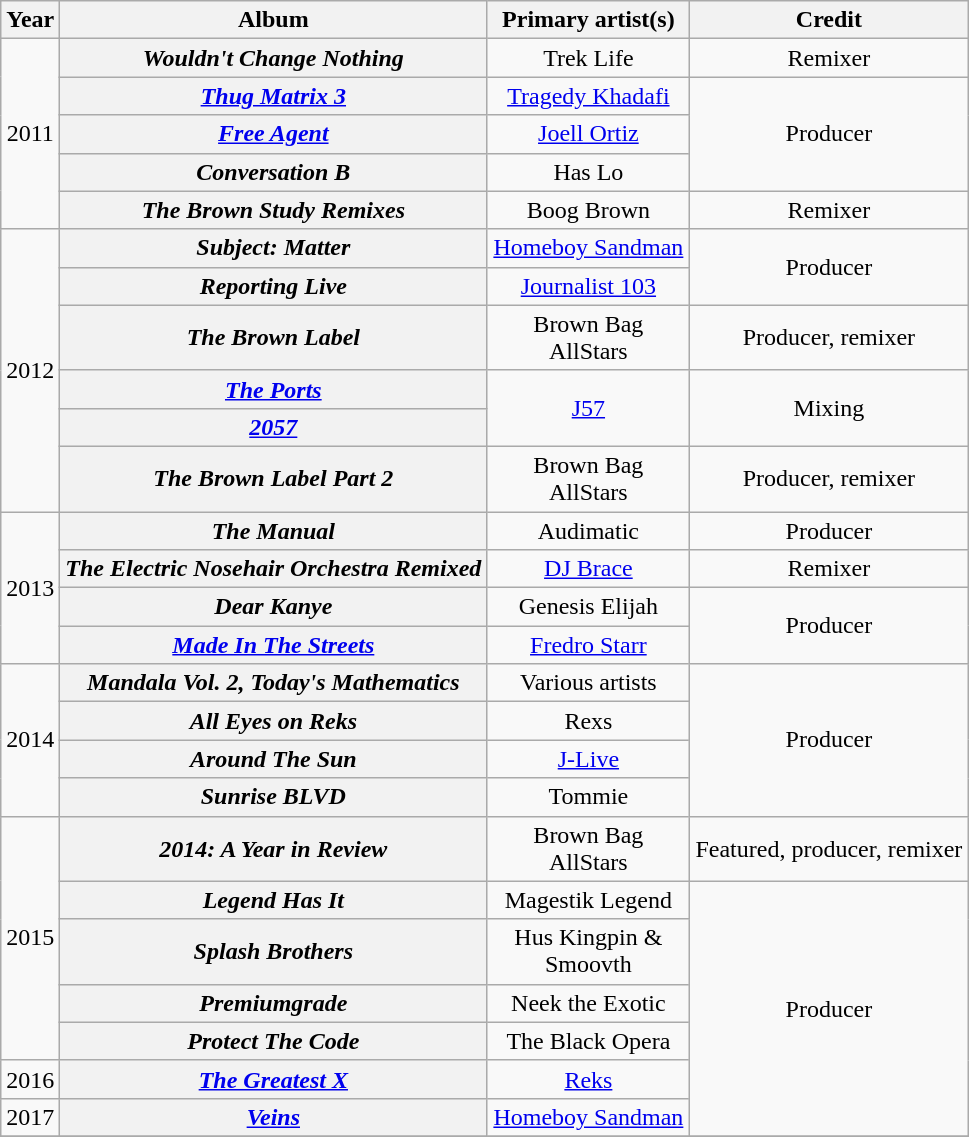<table class="wikitable plainrowheaders" style="text-align:center;">
<tr>
<th scope="col" rowspan="1">Year</th>
<th scope="col" rowspan="1">Album</th>
<th scope="col" rowspan="1" style="width:8em;">Primary artist(s)</th>
<th scope="col" rowspan="1">Credit</th>
</tr>
<tr>
<td rowspan="5">2011</td>
<th scope="row"><em>Wouldn't Change Nothing</em></th>
<td>Trek Life</td>
<td>Remixer</td>
</tr>
<tr>
<th scope="row"><em><a href='#'>Thug Matrix 3</a></em></th>
<td><a href='#'>Tragedy Khadafi</a></td>
<td rowspan="3">Producer</td>
</tr>
<tr>
<th scope="row"><em><a href='#'>Free Agent</a></em></th>
<td><a href='#'>Joell Ortiz</a></td>
</tr>
<tr>
<th scope="row"><em>Conversation B</em></th>
<td>Has Lo</td>
</tr>
<tr>
<th scope="row"><em>The Brown Study Remixes</em></th>
<td>Boog Brown</td>
<td>Remixer</td>
</tr>
<tr>
<td rowspan="6">2012</td>
<th scope="row"><em>Subject: Matter</em></th>
<td><a href='#'>Homeboy Sandman</a></td>
<td rowspan="2">Producer</td>
</tr>
<tr>
<th scope="row"><em>Reporting Live</em></th>
<td><a href='#'>Journalist 103</a></td>
</tr>
<tr>
<th scope="row"><em>The Brown Label</em></th>
<td>Brown Bag AllStars</td>
<td>Producer, remixer</td>
</tr>
<tr>
<th scope="row"><em><a href='#'>The Ports</a></em></th>
<td rowspan="2"><a href='#'>J57</a></td>
<td rowspan="2">Mixing</td>
</tr>
<tr>
<th scope="row"><em><a href='#'>2057</a></em></th>
</tr>
<tr>
<th scope="row"><em>The Brown Label Part 2</em></th>
<td>Brown Bag AllStars</td>
<td>Producer, remixer</td>
</tr>
<tr>
<td rowspan="4">2013</td>
<th scope="row"><em>The Manual</em></th>
<td>Audimatic</td>
<td>Producer</td>
</tr>
<tr>
<th scope="row"><em>The Electric Nosehair Orchestra Remixed</em></th>
<td><a href='#'>DJ Brace</a></td>
<td>Remixer</td>
</tr>
<tr>
<th scope="row"><em>Dear Kanye</em></th>
<td>Genesis Elijah</td>
<td rowspan="2">Producer</td>
</tr>
<tr>
<th scope="row"><em><a href='#'>Made In The Streets</a></em></th>
<td><a href='#'>Fredro Starr</a></td>
</tr>
<tr>
<td rowspan="4">2014</td>
<th scope="row"><em>Mandala Vol. 2, Today's Mathematics</em></th>
<td>Various artists</td>
<td rowspan="4">Producer</td>
</tr>
<tr>
<th scope="row"><em>All Eyes on Reks</em></th>
<td>Rexs</td>
</tr>
<tr>
<th scope="row"><em>Around The Sun</em></th>
<td><a href='#'>J-Live</a></td>
</tr>
<tr>
<th scope="row"><em>Sunrise BLVD</em></th>
<td>Tommie</td>
</tr>
<tr>
<td rowspan="5">2015</td>
<th scope="row"><em>2014: A Year in Review</em></th>
<td>Brown Bag AllStars</td>
<td>Featured, producer, remixer</td>
</tr>
<tr>
<th scope="row"><em>Legend Has It</em></th>
<td>Magestik Legend</td>
<td rowspan="6">Producer</td>
</tr>
<tr>
<th scope="row"><em>Splash Brothers</em></th>
<td>Hus Kingpin & Smoovth</td>
</tr>
<tr>
<th scope="row"><em>Premiumgrade</em></th>
<td>Neek the Exotic</td>
</tr>
<tr>
<th scope="row"><em>Protect The Code</em></th>
<td>The Black Opera</td>
</tr>
<tr>
<td rowspan="1">2016</td>
<th scope="row"><em><a href='#'>The Greatest X</a></em></th>
<td><a href='#'>Reks</a></td>
</tr>
<tr>
<td rowspan="1">2017</td>
<th scope="row"><em><a href='#'>Veins</a></em></th>
<td><a href='#'>Homeboy Sandman</a></td>
</tr>
<tr>
</tr>
</table>
